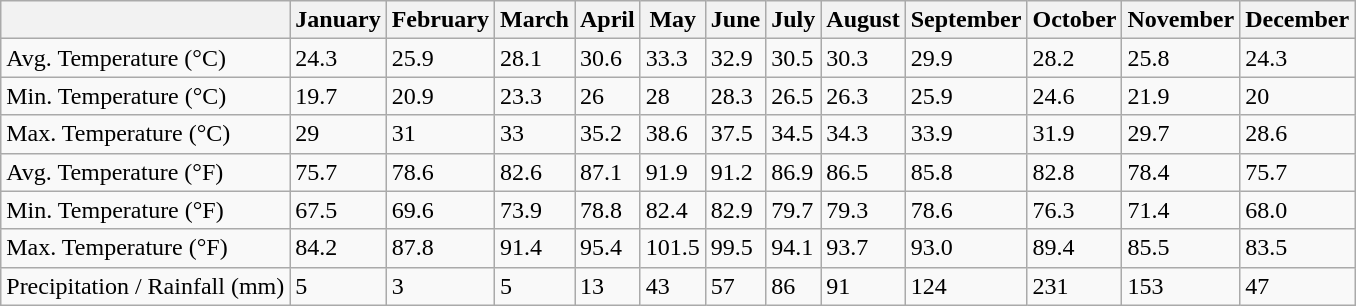<table class="wikitable" id="weather_table">
<tr>
<th></th>
<th>January</th>
<th>February</th>
<th>March</th>
<th>April</th>
<th>May</th>
<th>June</th>
<th>July</th>
<th>August</th>
<th>September</th>
<th>October</th>
<th>November</th>
<th>December</th>
</tr>
<tr>
<td>Avg. Temperature (°C)</td>
<td>24.3</td>
<td>25.9</td>
<td>28.1</td>
<td>30.6</td>
<td>33.3</td>
<td>32.9</td>
<td>30.5</td>
<td>30.3</td>
<td>29.9</td>
<td>28.2</td>
<td>25.8</td>
<td>24.3</td>
</tr>
<tr>
<td>Min. Temperature (°C)</td>
<td>19.7</td>
<td>20.9</td>
<td>23.3</td>
<td>26</td>
<td>28</td>
<td>28.3</td>
<td>26.5</td>
<td>26.3</td>
<td>25.9</td>
<td>24.6</td>
<td>21.9</td>
<td>20</td>
</tr>
<tr>
<td>Max. Temperature (°C)</td>
<td>29</td>
<td>31</td>
<td>33</td>
<td>35.2</td>
<td>38.6</td>
<td>37.5</td>
<td>34.5</td>
<td>34.3</td>
<td>33.9</td>
<td>31.9</td>
<td>29.7</td>
<td>28.6</td>
</tr>
<tr>
<td>Avg. Temperature (°F)</td>
<td>75.7</td>
<td>78.6</td>
<td>82.6</td>
<td>87.1</td>
<td>91.9</td>
<td>91.2</td>
<td>86.9</td>
<td>86.5</td>
<td>85.8</td>
<td>82.8</td>
<td>78.4</td>
<td>75.7</td>
</tr>
<tr>
<td>Min. Temperature (°F)</td>
<td>67.5</td>
<td>69.6</td>
<td>73.9</td>
<td>78.8</td>
<td>82.4</td>
<td>82.9</td>
<td>79.7</td>
<td>79.3</td>
<td>78.6</td>
<td>76.3</td>
<td>71.4</td>
<td>68.0</td>
</tr>
<tr>
<td>Max. Temperature (°F)</td>
<td>84.2</td>
<td>87.8</td>
<td>91.4</td>
<td>95.4</td>
<td>101.5</td>
<td>99.5</td>
<td>94.1</td>
<td>93.7</td>
<td>93.0</td>
<td>89.4</td>
<td>85.5</td>
<td>83.5</td>
</tr>
<tr>
<td>Precipitation / Rainfall (mm)</td>
<td>5</td>
<td>3</td>
<td>5</td>
<td>13</td>
<td>43</td>
<td>57</td>
<td>86</td>
<td>91</td>
<td>124</td>
<td>231</td>
<td>153</td>
<td>47</td>
</tr>
</table>
